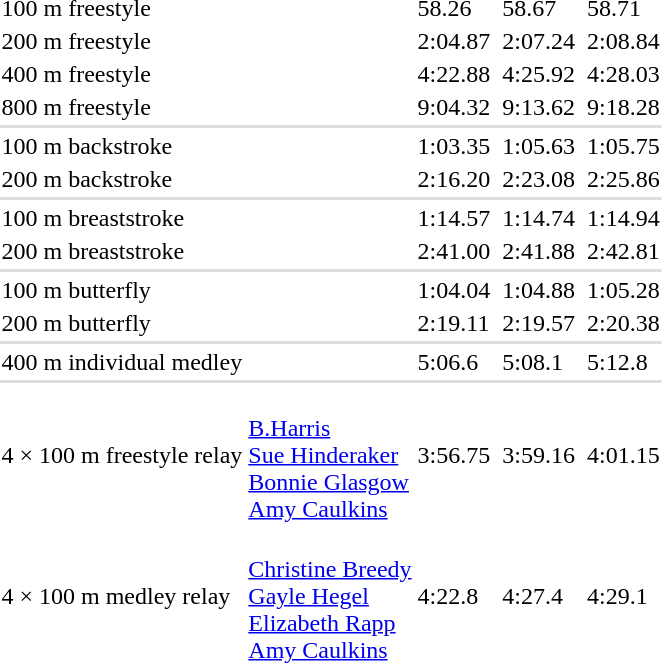<table>
<tr>
<td>100 m freestyle<br></td>
<td></td>
<td>58.26</td>
<td></td>
<td>58.67</td>
<td></td>
<td>58.71</td>
</tr>
<tr>
<td>200 m freestyle<br></td>
<td></td>
<td>2:04.87</td>
<td></td>
<td>2:07.24</td>
<td></td>
<td>2:08.84</td>
</tr>
<tr>
<td>400 m freestyle<br></td>
<td></td>
<td>4:22.88</td>
<td></td>
<td>4:25.92</td>
<td></td>
<td>4:28.03</td>
</tr>
<tr>
<td>800 m freestyle<br></td>
<td></td>
<td>9:04.32</td>
<td></td>
<td>9:13.62</td>
<td></td>
<td>9:18.28</td>
</tr>
<tr bgcolor=#DDDDDD>
<td colspan=7></td>
</tr>
<tr>
<td>100 m backstroke<br></td>
<td></td>
<td>1:03.35</td>
<td></td>
<td>1:05.63</td>
<td></td>
<td>1:05.75</td>
</tr>
<tr>
<td>200 m backstroke<br></td>
<td></td>
<td>2:16.20</td>
<td></td>
<td>2:23.08</td>
<td></td>
<td>2:25.86</td>
</tr>
<tr bgcolor=#DDDDDD>
<td colspan=7></td>
</tr>
<tr>
<td>100 m breaststroke<br></td>
<td></td>
<td>1:14.57</td>
<td></td>
<td>1:14.74</td>
<td></td>
<td>1:14.94</td>
</tr>
<tr>
<td>200 m breaststroke<br></td>
<td></td>
<td>2:41.00</td>
<td></td>
<td>2:41.88</td>
<td></td>
<td>2:42.81</td>
</tr>
<tr bgcolor=#DDDDDD>
<td colspan=7></td>
</tr>
<tr>
<td>100 m butterfly<br></td>
<td></td>
<td>1:04.04</td>
<td></td>
<td>1:04.88</td>
<td></td>
<td>1:05.28</td>
</tr>
<tr>
<td>200 m butterfly<br></td>
<td></td>
<td>2:19.11</td>
<td></td>
<td>2:19.57</td>
<td></td>
<td>2:20.38</td>
</tr>
<tr bgcolor=#DDDDDD>
<td colspan=7></td>
</tr>
<tr>
<td>400 m individual medley<br></td>
<td></td>
<td>5:06.6</td>
<td></td>
<td>5:08.1</td>
<td></td>
<td>5:12.8</td>
</tr>
<tr bgcolor=#DDDDDD>
<td colspan=7></td>
</tr>
<tr>
<td>4 × 100 m freestyle relay<br></td>
<td><br><a href='#'>B.Harris</a><br><a href='#'>Sue Hinderaker</a><br><a href='#'>Bonnie Glasgow</a><br><a href='#'>Amy Caulkins</a></td>
<td>3:56.75</td>
<td></td>
<td>3:59.16</td>
<td></td>
<td>4:01.15</td>
</tr>
<tr>
<td>4 × 100 m medley relay<br></td>
<td><br><a href='#'>Christine Breedy</a><br><a href='#'>Gayle Hegel</a><br><a href='#'>Elizabeth Rapp</a><br><a href='#'>Amy Caulkins</a></td>
<td>4:22.8</td>
<td></td>
<td>4:27.4</td>
<td></td>
<td>4:29.1</td>
</tr>
</table>
